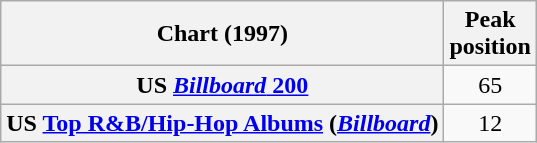<table class="wikitable sortable plainrowheaders" style="text-align:center;">
<tr>
<th scope="col">Chart (1997)</th>
<th scope="col">Peak<br>position</th>
</tr>
<tr>
<th scope="row">US <a href='#'><em>Billboard</em> 200</a></th>
<td>65</td>
</tr>
<tr>
<th scope="row">US <a href='#'>Top R&B/Hip-Hop Albums</a> (<em><a href='#'>Billboard</a></em>)</th>
<td>12</td>
</tr>
</table>
